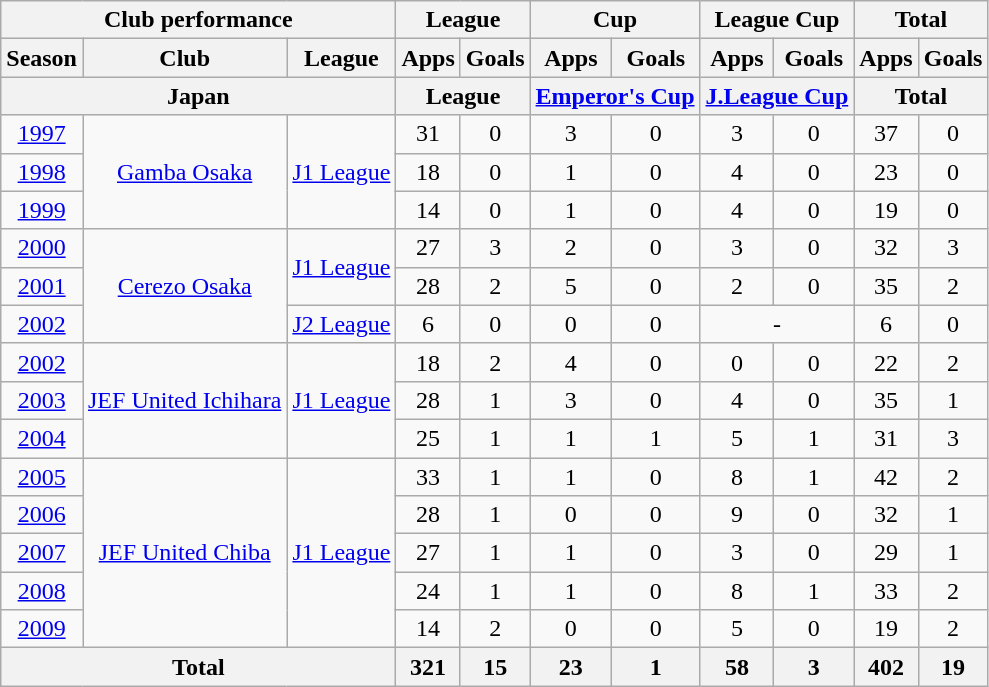<table class="wikitable" style="text-align:center;">
<tr>
<th colspan=3>Club performance</th>
<th colspan=2>League</th>
<th colspan=2>Cup</th>
<th colspan=2>League Cup</th>
<th colspan=2>Total</th>
</tr>
<tr>
<th>Season</th>
<th>Club</th>
<th>League</th>
<th>Apps</th>
<th>Goals</th>
<th>Apps</th>
<th>Goals</th>
<th>Apps</th>
<th>Goals</th>
<th>Apps</th>
<th>Goals</th>
</tr>
<tr>
<th colspan=3>Japan</th>
<th colspan=2>League</th>
<th colspan=2><a href='#'>Emperor's Cup</a></th>
<th colspan=2><a href='#'>J.League Cup</a></th>
<th colspan=2>Total</th>
</tr>
<tr>
<td><a href='#'>1997</a></td>
<td rowspan="3"><a href='#'>Gamba Osaka</a></td>
<td rowspan="3"><a href='#'>J1 League</a></td>
<td>31</td>
<td>0</td>
<td>3</td>
<td>0</td>
<td>3</td>
<td>0</td>
<td>37</td>
<td>0</td>
</tr>
<tr>
<td><a href='#'>1998</a></td>
<td>18</td>
<td>0</td>
<td>1</td>
<td>0</td>
<td>4</td>
<td>0</td>
<td>23</td>
<td>0</td>
</tr>
<tr>
<td><a href='#'>1999</a></td>
<td>14</td>
<td>0</td>
<td>1</td>
<td>0</td>
<td>4</td>
<td>0</td>
<td>19</td>
<td>0</td>
</tr>
<tr>
<td><a href='#'>2000</a></td>
<td rowspan="3"><a href='#'>Cerezo Osaka</a></td>
<td rowspan="2"><a href='#'>J1 League</a></td>
<td>27</td>
<td>3</td>
<td>2</td>
<td>0</td>
<td>3</td>
<td>0</td>
<td>32</td>
<td>3</td>
</tr>
<tr>
<td><a href='#'>2001</a></td>
<td>28</td>
<td>2</td>
<td>5</td>
<td>0</td>
<td>2</td>
<td>0</td>
<td>35</td>
<td>2</td>
</tr>
<tr>
<td><a href='#'>2002</a></td>
<td><a href='#'>J2 League</a></td>
<td>6</td>
<td>0</td>
<td>0</td>
<td>0</td>
<td colspan="2">-</td>
<td>6</td>
<td>0</td>
</tr>
<tr>
<td><a href='#'>2002</a></td>
<td rowspan="3"><a href='#'>JEF United Ichihara</a></td>
<td rowspan="3"><a href='#'>J1 League</a></td>
<td>18</td>
<td>2</td>
<td>4</td>
<td>0</td>
<td>0</td>
<td>0</td>
<td>22</td>
<td>2</td>
</tr>
<tr>
<td><a href='#'>2003</a></td>
<td>28</td>
<td>1</td>
<td>3</td>
<td>0</td>
<td>4</td>
<td>0</td>
<td>35</td>
<td>1</td>
</tr>
<tr>
<td><a href='#'>2004</a></td>
<td>25</td>
<td>1</td>
<td>1</td>
<td>1</td>
<td>5</td>
<td>1</td>
<td>31</td>
<td>3</td>
</tr>
<tr>
<td><a href='#'>2005</a></td>
<td rowspan="5"><a href='#'>JEF United Chiba</a></td>
<td rowspan="5"><a href='#'>J1 League</a></td>
<td>33</td>
<td>1</td>
<td>1</td>
<td>0</td>
<td>8</td>
<td>1</td>
<td>42</td>
<td>2</td>
</tr>
<tr>
<td><a href='#'>2006</a></td>
<td>28</td>
<td>1</td>
<td>0</td>
<td>0</td>
<td>9</td>
<td>0</td>
<td>32</td>
<td>1</td>
</tr>
<tr>
<td><a href='#'>2007</a></td>
<td>27</td>
<td>1</td>
<td>1</td>
<td>0</td>
<td>3</td>
<td>0</td>
<td>29</td>
<td>1</td>
</tr>
<tr>
<td><a href='#'>2008</a></td>
<td>24</td>
<td>1</td>
<td>1</td>
<td>0</td>
<td>8</td>
<td>1</td>
<td>33</td>
<td>2</td>
</tr>
<tr>
<td><a href='#'>2009</a></td>
<td>14</td>
<td>2</td>
<td>0</td>
<td>0</td>
<td>5</td>
<td>0</td>
<td>19</td>
<td>2</td>
</tr>
<tr>
<th colspan=3>Total</th>
<th>321</th>
<th>15</th>
<th>23</th>
<th>1</th>
<th>58</th>
<th>3</th>
<th>402</th>
<th>19</th>
</tr>
</table>
